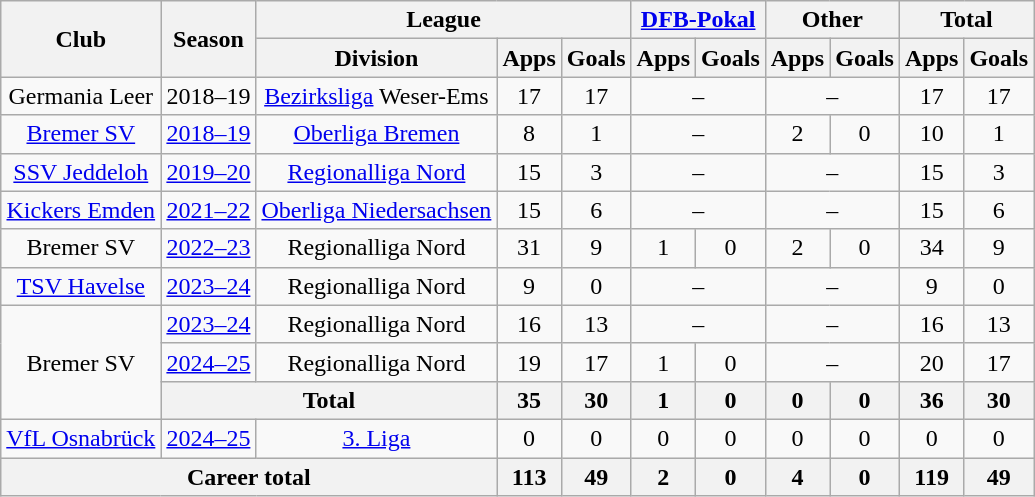<table class="wikitable" style="text-align:center">
<tr>
<th rowspan="2">Club</th>
<th rowspan="2">Season</th>
<th colspan="3">League</th>
<th colspan="2"><a href='#'>DFB-Pokal</a></th>
<th colspan="2">Other</th>
<th colspan="2">Total</th>
</tr>
<tr>
<th>Division</th>
<th>Apps</th>
<th>Goals</th>
<th>Apps</th>
<th>Goals</th>
<th>Apps</th>
<th>Goals</th>
<th>Apps</th>
<th>Goals</th>
</tr>
<tr>
<td>Germania Leer</td>
<td>2018–19</td>
<td><a href='#'>Bezirksliga</a> Weser-Ems</td>
<td>17</td>
<td>17</td>
<td colspan="2">–</td>
<td colspan="2">–</td>
<td>17</td>
<td>17</td>
</tr>
<tr>
<td><a href='#'>Bremer SV</a></td>
<td><a href='#'>2018–19</a></td>
<td><a href='#'>Oberliga Bremen</a></td>
<td>8</td>
<td>1</td>
<td colspan="2">–</td>
<td>2</td>
<td>0</td>
<td>10</td>
<td>1</td>
</tr>
<tr>
<td><a href='#'>SSV Jeddeloh</a></td>
<td><a href='#'>2019–20</a></td>
<td><a href='#'>Regionalliga Nord</a></td>
<td>15</td>
<td>3</td>
<td colspan="2">–</td>
<td colspan="2">–</td>
<td>15</td>
<td>3</td>
</tr>
<tr>
<td><a href='#'>Kickers Emden</a></td>
<td><a href='#'>2021–22</a></td>
<td><a href='#'>Oberliga Niedersachsen</a></td>
<td>15</td>
<td>6</td>
<td colspan="2">–</td>
<td colspan="2">–</td>
<td>15</td>
<td>6</td>
</tr>
<tr>
<td>Bremer SV</td>
<td><a href='#'>2022–23</a></td>
<td>Regionalliga Nord</td>
<td>31</td>
<td>9</td>
<td>1</td>
<td>0</td>
<td>2</td>
<td>0</td>
<td>34</td>
<td>9</td>
</tr>
<tr>
<td><a href='#'>TSV Havelse</a></td>
<td><a href='#'>2023–24</a></td>
<td>Regionalliga Nord</td>
<td>9</td>
<td>0</td>
<td colspan="2">–</td>
<td colspan="2">–</td>
<td>9</td>
<td>0</td>
</tr>
<tr>
<td rowspan="3">Bremer SV</td>
<td><a href='#'>2023–24</a></td>
<td>Regionalliga Nord</td>
<td>16</td>
<td>13</td>
<td colspan="2">–</td>
<td colspan="2">–</td>
<td>16</td>
<td>13</td>
</tr>
<tr>
<td><a href='#'>2024–25</a></td>
<td>Regionalliga Nord</td>
<td>19</td>
<td>17</td>
<td>1</td>
<td>0</td>
<td colspan="2">–</td>
<td>20</td>
<td>17</td>
</tr>
<tr>
<th colspan="2">Total</th>
<th>35</th>
<th>30</th>
<th>1</th>
<th>0</th>
<th>0</th>
<th>0</th>
<th>36</th>
<th>30</th>
</tr>
<tr>
<td><a href='#'>VfL Osnabrück</a></td>
<td><a href='#'>2024–25</a></td>
<td><a href='#'>3. Liga</a></td>
<td>0</td>
<td>0</td>
<td>0</td>
<td>0</td>
<td>0</td>
<td>0</td>
<td>0</td>
<td>0</td>
</tr>
<tr>
<th colspan="3">Career total</th>
<th>113</th>
<th>49</th>
<th>2</th>
<th>0</th>
<th>4</th>
<th>0</th>
<th>119</th>
<th>49</th>
</tr>
</table>
